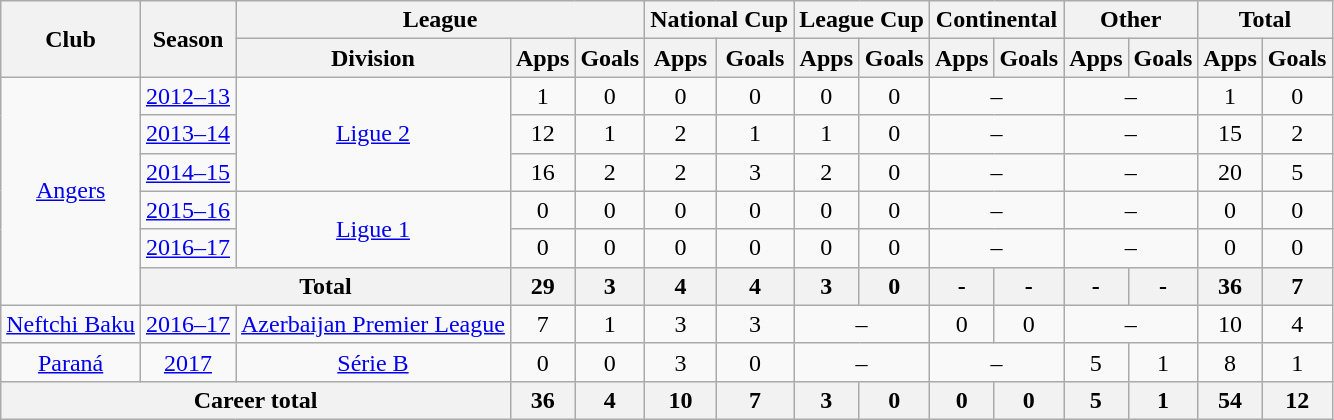<table class="wikitable" style="text-align: center;">
<tr>
<th rowspan="2">Club</th>
<th rowspan="2">Season</th>
<th colspan="3">League</th>
<th colspan="2">National Cup</th>
<th colspan="2">League Cup</th>
<th colspan="2">Continental</th>
<th colspan="2">Other</th>
<th colspan="2">Total</th>
</tr>
<tr>
<th>Division</th>
<th>Apps</th>
<th>Goals</th>
<th>Apps</th>
<th>Goals</th>
<th>Apps</th>
<th>Goals</th>
<th>Apps</th>
<th>Goals</th>
<th>Apps</th>
<th>Goals</th>
<th>Apps</th>
<th>Goals</th>
</tr>
<tr>
<td rowspan="6" valign="center"><a href='#'>Angers</a></td>
<td><a href='#'>2012–13</a></td>
<td rowspan="3" valign="center"><a href='#'>Ligue 2</a></td>
<td>1</td>
<td>0</td>
<td>0</td>
<td>0</td>
<td>0</td>
<td>0</td>
<td colspan="2">–</td>
<td colspan="2">–</td>
<td>1</td>
<td>0</td>
</tr>
<tr>
<td><a href='#'>2013–14</a></td>
<td>12</td>
<td>1</td>
<td>2</td>
<td>1</td>
<td>1</td>
<td>0</td>
<td colspan="2">–</td>
<td colspan="2">–</td>
<td>15</td>
<td>2</td>
</tr>
<tr>
<td><a href='#'>2014–15</a></td>
<td>16</td>
<td>2</td>
<td>2</td>
<td>3</td>
<td>2</td>
<td>0</td>
<td colspan="2">–</td>
<td colspan="2">–</td>
<td>20</td>
<td>5</td>
</tr>
<tr>
<td><a href='#'>2015–16</a></td>
<td rowspan="2" valign="center"><a href='#'>Ligue 1</a></td>
<td>0</td>
<td>0</td>
<td>0</td>
<td>0</td>
<td>0</td>
<td>0</td>
<td colspan="2">–</td>
<td colspan="2">–</td>
<td>0</td>
<td>0</td>
</tr>
<tr>
<td><a href='#'>2016–17</a></td>
<td>0</td>
<td>0</td>
<td>0</td>
<td>0</td>
<td>0</td>
<td>0</td>
<td colspan="2">–</td>
<td colspan="2">–</td>
<td>0</td>
<td>0</td>
</tr>
<tr>
<th colspan="2">Total</th>
<th>29</th>
<th>3</th>
<th>4</th>
<th>4</th>
<th>3</th>
<th>0</th>
<th>-</th>
<th>-</th>
<th>-</th>
<th>-</th>
<th>36</th>
<th>7</th>
</tr>
<tr>
<td valign="center"><a href='#'>Neftchi Baku</a></td>
<td><a href='#'>2016–17</a></td>
<td><a href='#'>Azerbaijan Premier League</a></td>
<td>7</td>
<td>1</td>
<td>3</td>
<td>3</td>
<td colspan="2">–</td>
<td>0</td>
<td>0</td>
<td colspan="2">–</td>
<td>10</td>
<td>4</td>
</tr>
<tr>
<td valign="center"><a href='#'>Paraná</a></td>
<td><a href='#'>2017</a></td>
<td><a href='#'>Série B</a></td>
<td>0</td>
<td>0</td>
<td>3</td>
<td>0</td>
<td colspan="2">–</td>
<td colspan="2">–</td>
<td>5</td>
<td>1</td>
<td>8</td>
<td>1</td>
</tr>
<tr>
<th colspan="3">Career total</th>
<th>36</th>
<th>4</th>
<th>10</th>
<th>7</th>
<th>3</th>
<th>0</th>
<th>0</th>
<th>0</th>
<th>5</th>
<th>1</th>
<th>54</th>
<th>12</th>
</tr>
</table>
